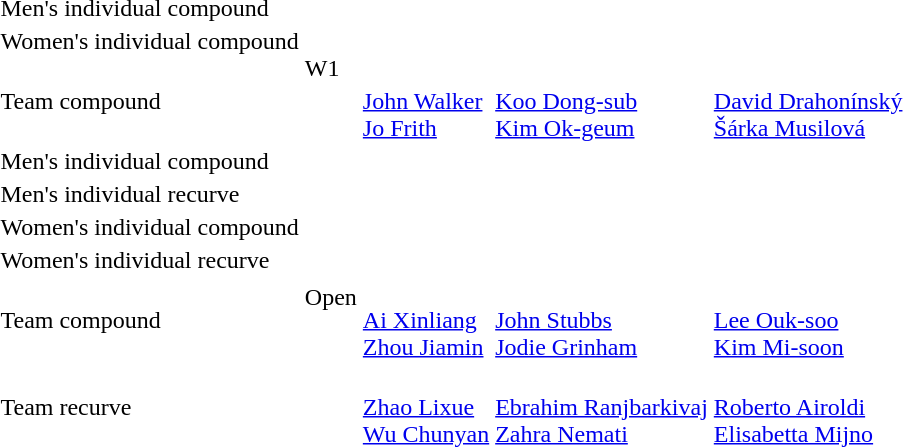<table>
<tr>
<td>Men's individual compound<br></td>
<td rowspan=3>W1</td>
<td></td>
<td></td>
<td></td>
</tr>
<tr>
<td nowrap>Women's individual compound<br></td>
<td></td>
<td></td>
<td></td>
</tr>
<tr>
<td>Team compound<br></td>
<td><br><a href='#'>John Walker</a><br><a href='#'>Jo Frith</a></td>
<td><br><a href='#'>Koo Dong-sub</a><br><a href='#'>Kim Ok-geum</a></td>
<td><br><a href='#'>David Drahonínský</a><br><a href='#'>Šárka Musilová</a></td>
</tr>
<tr>
<td>Men's individual compound<br></td>
<td rowspan=6>Open</td>
<td></td>
<td></td>
<td></td>
</tr>
<tr>
<td>Men's individual recurve<br></td>
<td nowrap></td>
<td></td>
<td nowrap></td>
</tr>
<tr>
<td>Women's individual compound<br></td>
<td></td>
<td></td>
<td></td>
</tr>
<tr>
<td>Women's individual recurve<br></td>
<td></td>
<td></td>
<td></td>
</tr>
<tr>
<td>Team compound<br></td>
<td><br><a href='#'>Ai Xinliang</a><br><a href='#'>Zhou Jiamin</a></td>
<td><br><a href='#'>John Stubbs</a><br><a href='#'>Jodie Grinham</a></td>
<td><br><a href='#'>Lee Ouk-soo</a><br><a href='#'>Kim Mi-soon</a></td>
</tr>
<tr>
<td>Team recurve<br></td>
<td><br><a href='#'>Zhao Lixue</a><br><a href='#'>Wu Chunyan</a></td>
<td nowrap><br><a href='#'>Ebrahim Ranjbarkivaj</a><br><a href='#'>Zahra Nemati</a></td>
<td><br><a href='#'>Roberto Airoldi</a><br><a href='#'>Elisabetta Mijno</a></td>
</tr>
</table>
